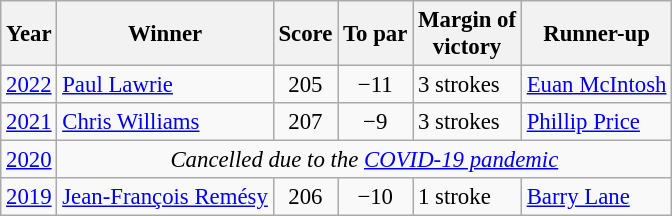<table class="wikitable" style="font-size:95%">
<tr>
<th>Year</th>
<th>Winner</th>
<th>Score</th>
<th>To par</th>
<th>Margin of<br>victory</th>
<th>Runner-up</th>
</tr>
<tr>
<td><a href='#'>2022</a></td>
<td> <a href='#'>Paul Lawrie</a></td>
<td align=center>205</td>
<td align=center>−11</td>
<td>3 strokes</td>
<td> <a href='#'>Euan McIntosh</a></td>
</tr>
<tr>
<td><a href='#'>2021</a></td>
<td> <a href='#'>Chris Williams</a></td>
<td align=center>207</td>
<td align=center>−9</td>
<td>3 strokes</td>
<td> <a href='#'>Phillip Price</a></td>
</tr>
<tr>
<td><a href='#'>2020</a></td>
<td colspan=5 align=center><em>Cancelled due to the <a href='#'>COVID-19 pandemic</a></em></td>
</tr>
<tr>
<td><a href='#'>2019</a></td>
<td> <a href='#'>Jean-François Remésy</a></td>
<td align=center>206</td>
<td align=center>−10</td>
<td>1 stroke</td>
<td> <a href='#'>Barry Lane</a></td>
</tr>
</table>
